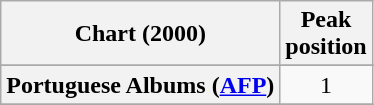<table class="wikitable sortable plainrowheaders" style="text-align:center">
<tr>
<th scope="col">Chart (2000)</th>
<th scope="col">Peak<br>position</th>
</tr>
<tr>
</tr>
<tr>
</tr>
<tr>
</tr>
<tr>
</tr>
<tr>
</tr>
<tr>
</tr>
<tr>
<th scope="row">Portuguese Albums (<a href='#'>AFP</a>)</th>
<td style="text-align:center;">1</td>
</tr>
<tr>
</tr>
</table>
